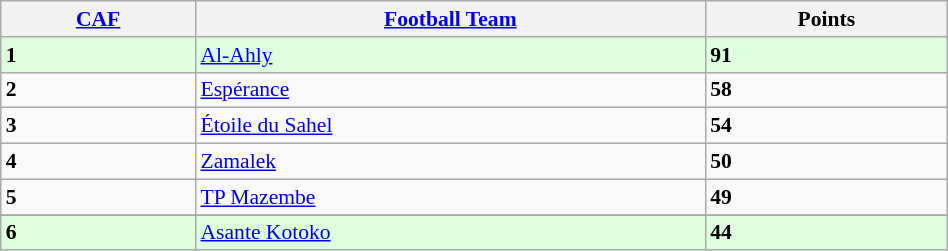<table class="wikitable" style="width: 50%; margin:auto; font-size:90%;">
<tr>
<th><a href='#'>CAF</a></th>
<th><a href='#'>Football Team</a></th>
<th>Points</th>
</tr>
<tr bgcolor="#ddffdd">
<td><strong>1</strong></td>
<td align=left> <a href='#'>Al-Ahly</a></td>
<td><strong>91</strong></td>
</tr>
<tr>
<td><strong>2</strong></td>
<td align=left> <a href='#'>Espérance</a></td>
<td><strong>58</strong></td>
</tr>
<tr>
<td><strong>3</strong></td>
<td align=left> <a href='#'>Étoile du Sahel</a></td>
<td><strong>54</strong></td>
</tr>
<tr>
<td><strong>4</strong></td>
<td align=left> <a href='#'>Zamalek</a></td>
<td><strong>50</strong></td>
</tr>
<tr>
<td><strong>5</strong></td>
<td align=left> <a href='#'>TP Mazembe</a></td>
<td><strong>49</strong></td>
</tr>
<tr>
</tr>
<tr bgcolor="#ddffdd">
<td><strong>6</strong></td>
<td align=left> <a href='#'>Asante Kotoko</a></td>
<td><strong>44</strong></td>
</tr>
</table>
